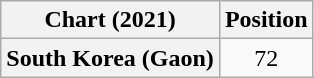<table class="wikitable plainrowheaders" style="text-align:center">
<tr>
<th scope="col">Chart (2021)</th>
<th scope="col">Position</th>
</tr>
<tr>
<th scope="row">South Korea (Gaon)</th>
<td>72</td>
</tr>
</table>
